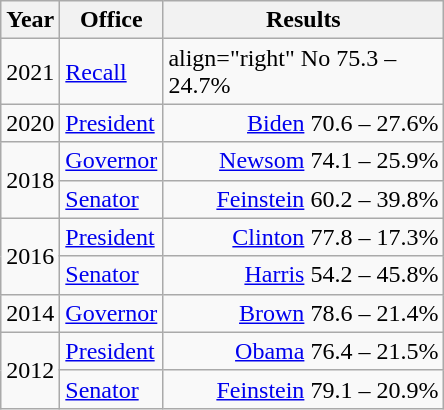<table class=wikitable>
<tr>
<th width="30">Year</th>
<th width="60">Office</th>
<th width="180">Results</th>
</tr>
<tr>
<td>2021</td>
<td><a href='#'>Recall</a></td>
<td>align="right"  No 75.3 – 24.7%</td>
</tr>
<tr>
<td>2020</td>
<td><a href='#'>President</a></td>
<td align="right" ><a href='#'>Biden</a> 70.6 – 27.6%</td>
</tr>
<tr>
<td rowspan="2">2018</td>
<td><a href='#'>Governor</a></td>
<td align="right" ><a href='#'>Newsom</a> 74.1 – 25.9%</td>
</tr>
<tr>
<td><a href='#'>Senator</a></td>
<td align="right" ><a href='#'>Feinstein</a> 60.2 – 39.8%</td>
</tr>
<tr>
<td rowspan="2">2016</td>
<td><a href='#'>President</a></td>
<td align="right" ><a href='#'>Clinton</a> 77.8 – 17.3%</td>
</tr>
<tr>
<td><a href='#'>Senator</a></td>
<td align="right" ><a href='#'>Harris</a> 54.2 – 45.8%</td>
</tr>
<tr>
<td>2014</td>
<td><a href='#'>Governor</a></td>
<td align="right" ><a href='#'>Brown</a> 78.6 – 21.4%</td>
</tr>
<tr>
<td rowspan="2">2012</td>
<td><a href='#'>President</a></td>
<td align="right" ><a href='#'>Obama</a> 76.4 – 21.5%</td>
</tr>
<tr>
<td><a href='#'>Senator</a></td>
<td align="right" ><a href='#'>Feinstein</a> 79.1 – 20.9%</td>
</tr>
</table>
